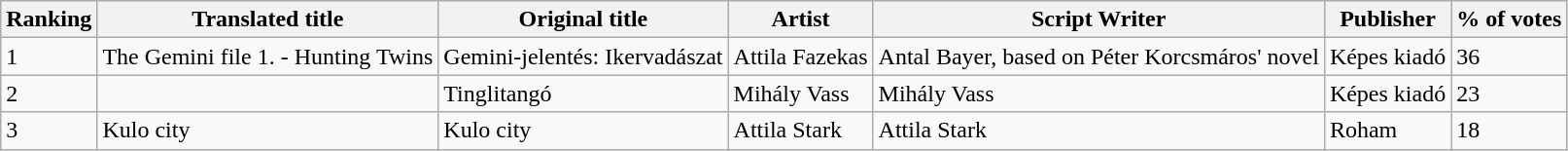<table | class="wikitable">
<tr valign="top">
<th><strong>Ranking</strong></th>
<th><strong>Translated title</strong></th>
<th><strong>Original title</strong></th>
<th><strong>Artist</strong></th>
<th><strong>Script Writer</strong></th>
<th><strong>Publisher</strong></th>
<th><strong>% of votes</strong></th>
</tr>
<tr>
<td>1</td>
<td>The Gemini file 1. - Hunting Twins</td>
<td>Gemini-jelentés: Ikervadászat</td>
<td>Attila Fazekas</td>
<td>Antal Bayer, based on Péter Korcsmáros' novel</td>
<td>Képes kiadó</td>
<td>36</td>
</tr>
<tr>
<td>2</td>
<td></td>
<td>Tinglitangó</td>
<td>Mihály Vass</td>
<td>Mihály Vass</td>
<td>Képes kiadó</td>
<td>23</td>
</tr>
<tr>
<td>3</td>
<td>Kulo city</td>
<td>Kulo city</td>
<td>Attila Stark</td>
<td>Attila Stark</td>
<td>Roham</td>
<td>18</td>
</tr>
</table>
